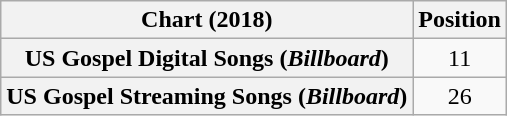<table class="wikitable plainrowheaders sortable">
<tr>
<th>Chart (2018)</th>
<th>Position</th>
</tr>
<tr>
<th scope="row">US Gospel Digital Songs (<em>Billboard</em>)</th>
<td style="text-align:center;">11</td>
</tr>
<tr>
<th scope="row">US Gospel Streaming Songs (<em>Billboard</em>)</th>
<td style="text-align:center;">26</td>
</tr>
</table>
